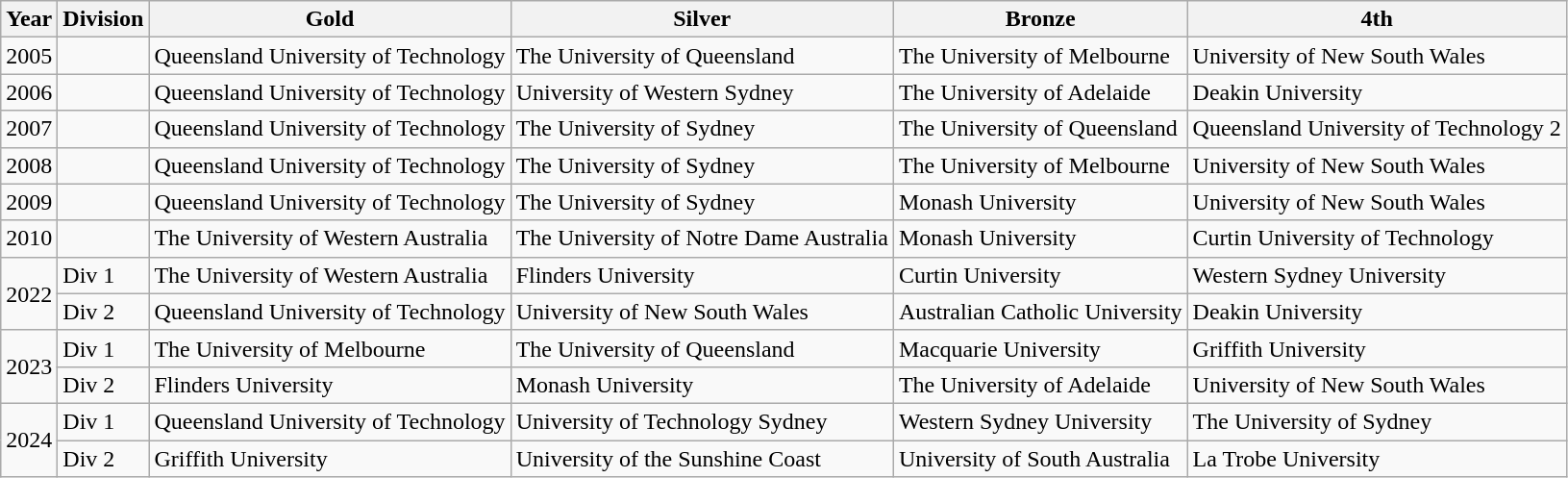<table class="wikitable">
<tr>
<th>Year</th>
<th>Division</th>
<th>Gold</th>
<th>Silver</th>
<th>Bronze</th>
<th>4th</th>
</tr>
<tr>
<td>2005</td>
<td></td>
<td>Queensland University of Technology</td>
<td>The University of Queensland</td>
<td>The University of Melbourne</td>
<td>University of New South Wales</td>
</tr>
<tr>
<td>2006</td>
<td></td>
<td>Queensland University of Technology</td>
<td>University of Western Sydney</td>
<td>The University of Adelaide</td>
<td>Deakin University</td>
</tr>
<tr>
<td>2007</td>
<td></td>
<td>Queensland University of Technology</td>
<td>The University of Sydney</td>
<td>The University of Queensland</td>
<td>Queensland University of Technology 2</td>
</tr>
<tr>
<td>2008</td>
<td></td>
<td>Queensland University of Technology</td>
<td>The University of Sydney</td>
<td>The University of Melbourne</td>
<td>University of New South Wales</td>
</tr>
<tr>
<td>2009</td>
<td></td>
<td>Queensland University of Technology</td>
<td>The University of Sydney</td>
<td>Monash University</td>
<td>University of New South Wales</td>
</tr>
<tr>
<td>2010</td>
<td></td>
<td>The University of Western Australia</td>
<td>The University of Notre Dame Australia</td>
<td>Monash University</td>
<td>Curtin University of Technology</td>
</tr>
<tr>
<td rowspan="2">2022</td>
<td>Div 1</td>
<td>The University of Western Australia</td>
<td>Flinders University</td>
<td>Curtin University</td>
<td>Western Sydney University</td>
</tr>
<tr>
<td>Div 2</td>
<td>Queensland University of Technology</td>
<td>University of New South Wales</td>
<td>Australian Catholic University</td>
<td>Deakin University</td>
</tr>
<tr>
<td rowspan="2">2023</td>
<td>Div 1</td>
<td>The University of Melbourne</td>
<td>The University of Queensland</td>
<td>Macquarie University</td>
<td>Griffith University</td>
</tr>
<tr>
<td>Div 2</td>
<td>Flinders University</td>
<td>Monash University</td>
<td>The University of Adelaide</td>
<td>University of New South Wales</td>
</tr>
<tr>
<td rowspan="2">2024</td>
<td>Div 1</td>
<td>Queensland University of Technology</td>
<td>University of Technology Sydney</td>
<td>Western Sydney University</td>
<td>The University of Sydney</td>
</tr>
<tr>
<td>Div 2</td>
<td>Griffith University</td>
<td>University of the Sunshine Coast</td>
<td>University of South Australia</td>
<td>La Trobe University</td>
</tr>
</table>
